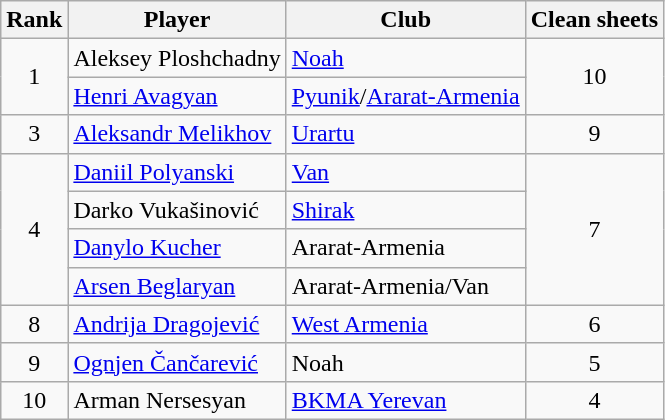<table class="wikitable" style="text-align:center">
<tr>
<th>Rank</th>
<th>Player</th>
<th>Club</th>
<th>Clean sheets</th>
</tr>
<tr>
<td rowspan=2>1</td>
<td align="left"> Aleksey Ploshchadny</td>
<td align="left"><a href='#'>Noah</a></td>
<td rowspan=2>10</td>
</tr>
<tr>
<td align="left"> <a href='#'>Henri Avagyan</a></td>
<td align="left"><a href='#'>Pyunik</a>/<a href='#'>Ararat-Armenia</a></td>
</tr>
<tr>
<td rowspan=1>3</td>
<td align="left"> <a href='#'>Aleksandr Melikhov</a></td>
<td align="left"><a href='#'>Urartu</a></td>
<td rowspan=1>9</td>
</tr>
<tr>
<td rowspan=4>4</td>
<td align="left"> <a href='#'>Daniil Polyanski</a></td>
<td align="left"><a href='#'>Van</a></td>
<td rowspan=4>7</td>
</tr>
<tr>
<td align="left"> Darko Vukašinović</td>
<td align="left"><a href='#'>Shirak</a></td>
</tr>
<tr>
<td align="left"> <a href='#'>Danylo Kucher</a></td>
<td align="left">Ararat-Armenia</td>
</tr>
<tr>
<td align="left"> <a href='#'>Arsen Beglaryan</a></td>
<td align="left">Ararat-Armenia/Van</td>
</tr>
<tr>
<td rowspan=1>8</td>
<td align="left"> <a href='#'>Andrija Dragojević</a></td>
<td align="left"><a href='#'>West Armenia</a></td>
<td rowspan=1>6</td>
</tr>
<tr>
<td rowspan=1>9</td>
<td align="left"> <a href='#'>Ognjen Čančarević</a></td>
<td align="left">Noah</td>
<td rowspan=1>5</td>
</tr>
<tr>
<td rowspan=1>10</td>
<td align="left"> Arman Nersesyan</td>
<td align="left"><a href='#'>BKMA Yerevan</a></td>
<td rowspan=1>4</td>
</tr>
</table>
